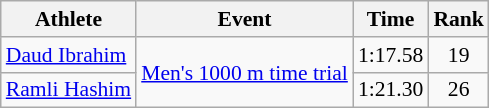<table class=wikitable style="font-size:90%;">
<tr>
<th>Athlete</th>
<th>Event</th>
<th>Time</th>
<th>Rank</th>
</tr>
<tr align=center>
<td align=left><a href='#'>Daud Ibrahim</a></td>
<td align=left rowspan=2><a href='#'>Men's 1000 m time trial</a></td>
<td>1:17.58</td>
<td>19</td>
</tr>
<tr align=center>
<td align=left><a href='#'>Ramli Hashim</a></td>
<td>1:21.30</td>
<td>26</td>
</tr>
</table>
